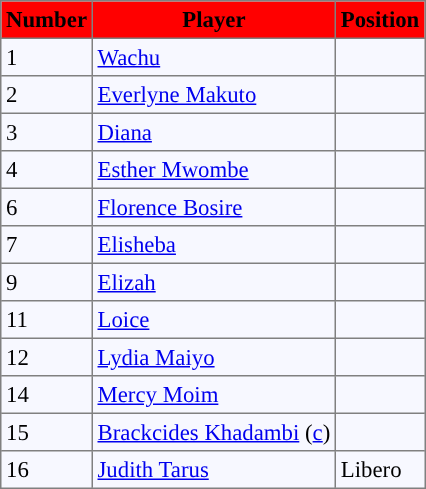<table bgcolor="#f7f8ff" cellpadding="3" cellspacing="0" border="1" style="font-size: 95%; border: gray solid 1px; border-collapse: collapse;">
<tr bgcolor="#ff0000">
<td align=center><strong>Number</strong></td>
<td align=center><strong>Player</strong></td>
<td align=center><strong>Position</strong></td>
</tr>
<tr align="left">
<td>1</td>
<td> <a href='#'>Wachu</a></td>
<td></td>
</tr>
<tr align=left>
<td>2</td>
<td> <a href='#'>Everlyne Makuto</a></td>
<td></td>
</tr>
<tr align="left">
<td>3</td>
<td> <a href='#'>Diana</a></td>
<td></td>
</tr>
<tr align="left">
<td>4</td>
<td> <a href='#'>Esther Mwombe</a></td>
<td></td>
</tr>
<tr align="left">
<td>6</td>
<td> <a href='#'>Florence Bosire</a></td>
<td></td>
</tr>
<tr align="left">
<td>7</td>
<td> <a href='#'>Elisheba</a></td>
<td></td>
</tr>
<tr align="left">
<td>9</td>
<td> <a href='#'>Elizah</a></td>
<td></td>
</tr>
<tr align="left">
<td>11</td>
<td> <a href='#'>Loice</a></td>
<td></td>
</tr>
<tr align="left">
<td>12</td>
<td> <a href='#'>Lydia Maiyo</a></td>
<td></td>
</tr>
<tr align="left">
<td>14</td>
<td> <a href='#'>Mercy Moim</a></td>
<td></td>
</tr>
<tr align="left">
<td>15</td>
<td> <a href='#'>Brackcides Khadambi</a> (<a href='#'>c</a>)</td>
<td></td>
</tr>
<tr align="left">
<td>16</td>
<td> <a href='#'>Judith Tarus</a></td>
<td>Libero</td>
</tr>
</table>
